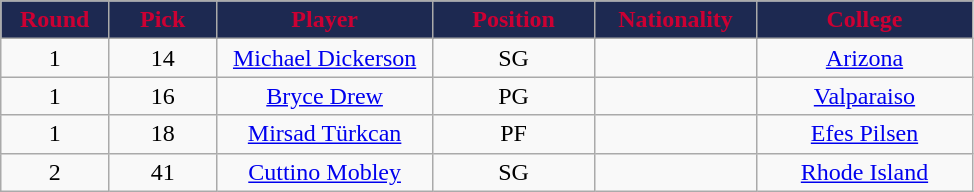<table class="wikitable sortable sortable">
<tr>
<th style="background:#1D2951; color:#C03" width="10%">Round</th>
<th style="background:#1D2951; color:#C03" width="10%">Pick</th>
<th style="background:#1D2951; color:#C03" width="20%">Player</th>
<th style="background:#1D2951; color:#C03" width="15%">Position</th>
<th style="background:#1D2951; color:#C03" width="15%">Nationality</th>
<th style="background:#1D2951; color:#C03" width="20%">College</th>
</tr>
<tr style="text-align: center">
<td>1</td>
<td>14</td>
<td><a href='#'>Michael Dickerson</a></td>
<td>SG</td>
<td></td>
<td><a href='#'>Arizona</a></td>
</tr>
<tr style="text-align: center">
<td>1</td>
<td>16</td>
<td><a href='#'>Bryce Drew</a></td>
<td>PG</td>
<td></td>
<td><a href='#'>Valparaiso</a></td>
</tr>
<tr style="text-align: center">
<td>1</td>
<td>18</td>
<td><a href='#'>Mirsad Türkcan</a></td>
<td>PF</td>
<td></td>
<td><a href='#'>Efes Pilsen</a></td>
</tr>
<tr style="text-align: center">
<td>2</td>
<td>41</td>
<td><a href='#'>Cuttino Mobley</a></td>
<td>SG</td>
<td></td>
<td><a href='#'>Rhode Island</a></td>
</tr>
</table>
